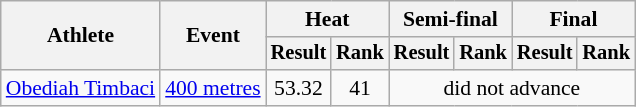<table class=wikitable style=font-size:90%>
<tr>
<th rowspan=2>Athlete</th>
<th rowspan=2>Event</th>
<th colspan=2>Heat</th>
<th colspan=2>Semi-final</th>
<th colspan=2>Final</th>
</tr>
<tr style=font-size:95%>
<th>Result</th>
<th>Rank</th>
<th>Result</th>
<th>Rank</th>
<th>Result</th>
<th>Rank</th>
</tr>
<tr align=center>
<td align=left><a href='#'>Obediah Timbaci</a></td>
<td align=left><a href='#'>400 metres</a></td>
<td>53.32</td>
<td>41</td>
<td colspan=4>did not advance</td>
</tr>
</table>
